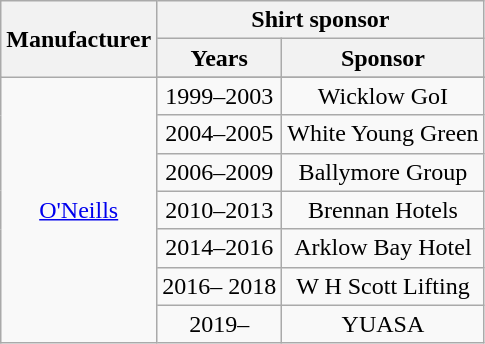<table class="wikitable" style="text-align: center">
<tr>
<th rowspan="2">Manufacturer</th>
<th colspan="2">Shirt sponsor</th>
</tr>
<tr>
<th>Years</th>
<th>Sponsor</th>
</tr>
<tr>
<td rowspan= "8" colspan= "1"><a href='#'>O'Neills</a></td>
</tr>
<tr>
<td>1999–2003</td>
<td>Wicklow GoI</td>
</tr>
<tr>
<td>2004–2005</td>
<td>White Young Green</td>
</tr>
<tr>
<td>2006–2009</td>
<td>Ballymore Group</td>
</tr>
<tr>
<td>2010–2013</td>
<td>Brennan Hotels</td>
</tr>
<tr>
<td>2014–2016</td>
<td>Arklow Bay Hotel</td>
</tr>
<tr>
<td>2016– 2018</td>
<td>W H Scott Lifting</td>
</tr>
<tr>
<td>2019–</td>
<td>YUASA</td>
</tr>
</table>
